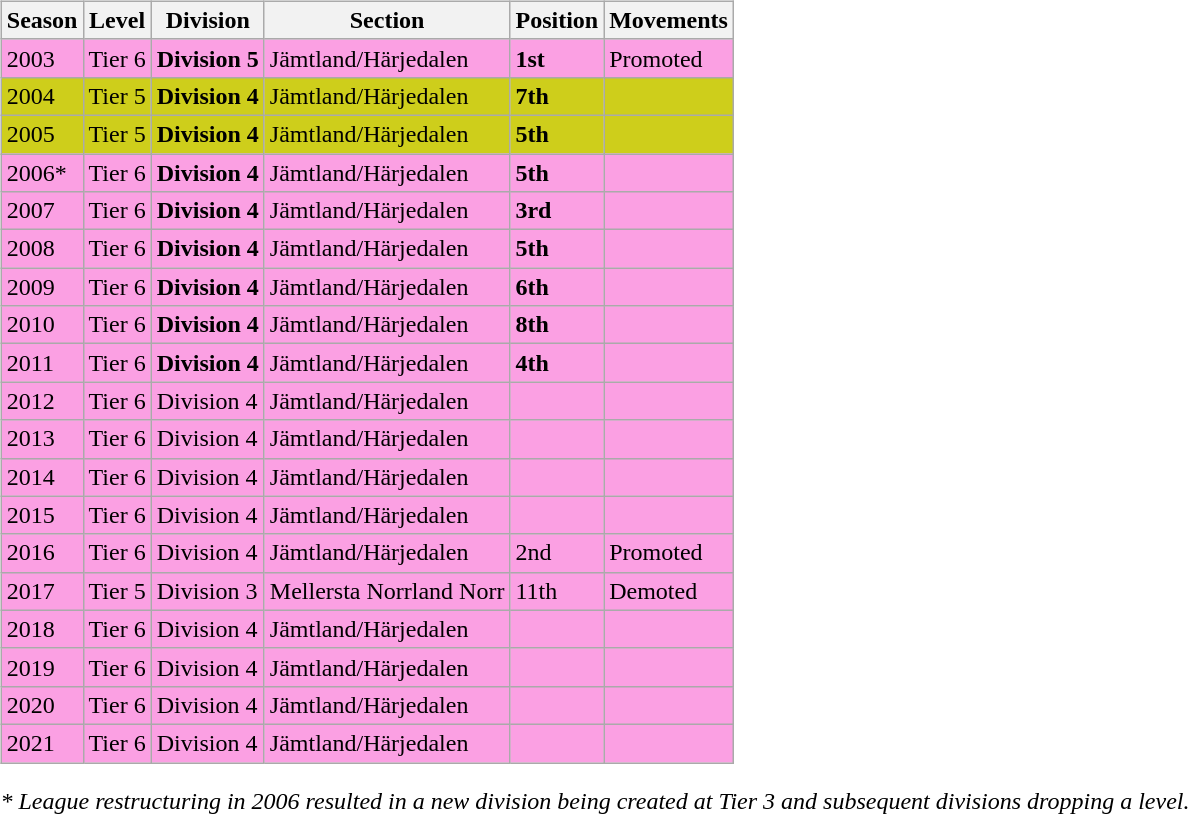<table>
<tr>
<td valign="top" width=0%><br><table class="wikitable">
<tr style="background:#f0f6fa;">
<th><strong>Season</strong></th>
<th><strong>Level</strong></th>
<th><strong>Division</strong></th>
<th><strong>Section</strong></th>
<th><strong>Position</strong></th>
<th><strong>Movements</strong></th>
</tr>
<tr>
<td style="background:#FBA0E3;">2003</td>
<td style="background:#FBA0E3;">Tier 6</td>
<td style="background:#FBA0E3;"><strong>Division 5</strong></td>
<td style="background:#FBA0E3;">Jämtland/Härjedalen</td>
<td style="background:#FBA0E3;"><strong>1st</strong></td>
<td style="background:#FBA0E3;">Promoted</td>
</tr>
<tr>
<td style="background:#CECE1B;">2004</td>
<td style="background:#CECE1B;">Tier 5</td>
<td style="background:#CECE1B;"><strong>Division 4</strong></td>
<td style="background:#CECE1B;">Jämtland/Härjedalen</td>
<td style="background:#CECE1B;"><strong>7th</strong></td>
<td style="background:#CECE1B;"></td>
</tr>
<tr>
<td style="background:#CECE1B;">2005</td>
<td style="background:#CECE1B;">Tier 5</td>
<td style="background:#CECE1B;"><strong>Division 4</strong></td>
<td style="background:#CECE1B;">Jämtland/Härjedalen</td>
<td style="background:#CECE1B;"><strong>5th</strong></td>
<td style="background:#CECE1B;"></td>
</tr>
<tr>
<td style="background:#FBA0E3;">2006*</td>
<td style="background:#FBA0E3;">Tier 6</td>
<td style="background:#FBA0E3;"><strong>Division 4</strong></td>
<td style="background:#FBA0E3;">Jämtland/Härjedalen</td>
<td style="background:#FBA0E3;"><strong>5th</strong></td>
<td style="background:#FBA0E3;"></td>
</tr>
<tr>
<td style="background:#FBA0E3;">2007</td>
<td style="background:#FBA0E3;">Tier 6</td>
<td style="background:#FBA0E3;"><strong>Division 4</strong></td>
<td style="background:#FBA0E3;">Jämtland/Härjedalen</td>
<td style="background:#FBA0E3;"><strong>3rd</strong></td>
<td style="background:#FBA0E3;"></td>
</tr>
<tr>
<td style="background:#FBA0E3;">2008</td>
<td style="background:#FBA0E3;">Tier 6</td>
<td style="background:#FBA0E3;"><strong>Division 4</strong></td>
<td style="background:#FBA0E3;">Jämtland/Härjedalen</td>
<td style="background:#FBA0E3;"><strong>5th</strong></td>
<td style="background:#FBA0E3;"></td>
</tr>
<tr>
<td style="background:#FBA0E3;">2009</td>
<td style="background:#FBA0E3;">Tier 6</td>
<td style="background:#FBA0E3;"><strong>Division 4</strong></td>
<td style="background:#FBA0E3;">Jämtland/Härjedalen</td>
<td style="background:#FBA0E3;"><strong>6th</strong></td>
<td style="background:#FBA0E3;"></td>
</tr>
<tr>
<td style="background:#FBA0E3;">2010</td>
<td style="background:#FBA0E3;">Tier 6</td>
<td style="background:#FBA0E3;"><strong>Division 4</strong></td>
<td style="background:#FBA0E3;">Jämtland/Härjedalen</td>
<td style="background:#FBA0E3;"><strong>8th</strong></td>
<td style="background:#FBA0E3;"></td>
</tr>
<tr>
<td style="background:#FBA0E3;">2011</td>
<td style="background:#FBA0E3;">Tier 6</td>
<td style="background:#FBA0E3;"><strong>Division 4</strong></td>
<td style="background:#FBA0E3;">Jämtland/Härjedalen</td>
<td style="background:#FBA0E3;"><strong>4th</strong></td>
<td style="background:#FBA0E3;"></td>
</tr>
<tr>
<td style="background:#FBA0E3;">2012</td>
<td style="background:#FBA0E3;">Tier 6</td>
<td style="background:#FBA0E3;">Division 4</td>
<td style="background:#FBA0E3;">Jämtland/Härjedalen</td>
<td style="background:#FBA0E3;"></td>
<td style="background:#FBA0E3;"></td>
</tr>
<tr>
<td style="background:#FBA0E3;">2013</td>
<td style="background:#FBA0E3;">Tier 6</td>
<td style="background:#FBA0E3;">Division 4</td>
<td style="background:#FBA0E3;">Jämtland/Härjedalen</td>
<td style="background:#FBA0E3;"></td>
<td style="background:#FBA0E3;"></td>
</tr>
<tr>
<td style="background:#FBA0E3;">2014</td>
<td style="background:#FBA0E3;">Tier 6</td>
<td style="background:#FBA0E3;">Division 4</td>
<td style="background:#FBA0E3;">Jämtland/Härjedalen</td>
<td style="background:#FBA0E3;"></td>
<td style="background:#FBA0E3;"></td>
</tr>
<tr>
<td style="background:#FBA0E3;">2015</td>
<td style="background:#FBA0E3;">Tier 6</td>
<td style="background:#FBA0E3;">Division 4</td>
<td style="background:#FBA0E3;">Jämtland/Härjedalen</td>
<td style="background:#FBA0E3;"></td>
<td style="background:#FBA0E3;"></td>
</tr>
<tr>
<td style="background:#FBA0E3;">2016</td>
<td style="background:#FBA0E3;">Tier 6</td>
<td style="background:#FBA0E3;">Division 4</td>
<td style="background:#FBA0E3;">Jämtland/Härjedalen</td>
<td style="background:#FBA0E3;">2nd</td>
<td style="background:#FBA0E3;">Promoted</td>
</tr>
<tr>
<td style="background:#FBA0E3;">2017</td>
<td style="background:#FBA0E3;">Tier 5</td>
<td style="background:#FBA0E3;">Division 3</td>
<td style="background:#FBA0E3;">Mellersta Norrland Norr</td>
<td style="background:#FBA0E3;">11th</td>
<td style="background:#FBA0E3;">Demoted</td>
</tr>
<tr>
<td style="background:#FBA0E3;">2018</td>
<td style="background:#FBA0E3;">Tier 6</td>
<td style="background:#FBA0E3;">Division 4</td>
<td style="background:#FBA0E3;">Jämtland/Härjedalen</td>
<td style="background:#FBA0E3;"></td>
<td style="background:#FBA0E3;"></td>
</tr>
<tr>
<td style="background:#FBA0E3;">2019</td>
<td style="background:#FBA0E3;">Tier 6</td>
<td style="background:#FBA0E3;">Division 4</td>
<td style="background:#FBA0E3;">Jämtland/Härjedalen</td>
<td style="background:#FBA0E3;"></td>
<td style="background:#FBA0E3;"></td>
</tr>
<tr>
<td style="background:#FBA0E3;">2020</td>
<td style="background:#FBA0E3;">Tier 6</td>
<td style="background:#FBA0E3;">Division 4</td>
<td style="background:#FBA0E3;">Jämtland/Härjedalen</td>
<td style="background:#FBA0E3;"></td>
<td style="background:#FBA0E3;"></td>
</tr>
<tr>
<td style="background:#FBA0E3;">2021</td>
<td style="background:#FBA0E3;">Tier 6</td>
<td style="background:#FBA0E3;">Division 4</td>
<td style="background:#FBA0E3;">Jämtland/Härjedalen</td>
<td style="background:#FBA0E3;"></td>
<td style="background:#FBA0E3;"></td>
</tr>
</table>
<em>* League restructuring in 2006 resulted in a new division being created at Tier 3 and subsequent divisions dropping a level.</em>


</td>
</tr>
</table>
